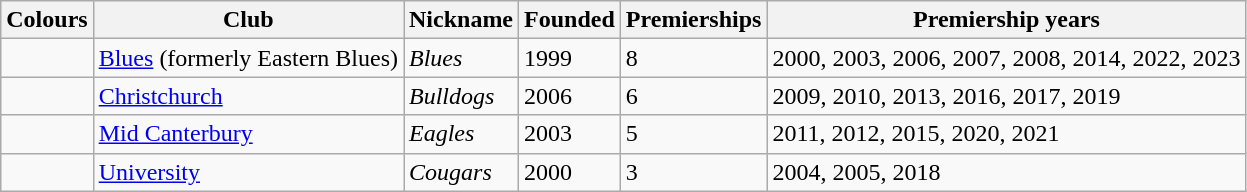<table class="wikitable sortable">
<tr>
<th>Colours</th>
<th>Club</th>
<th>Nickname</th>
<th>Founded</th>
<th>Premierships</th>
<th>Premiership years</th>
</tr>
<tr>
<td></td>
<td><a href='#'>Blues</a> (formerly Eastern Blues)</td>
<td><em>Blues</em></td>
<td>1999</td>
<td>8</td>
<td>2000, 2003, 2006, 2007, 2008, 2014, 2022, 2023</td>
</tr>
<tr>
<td></td>
<td><a href='#'>Christchurch</a></td>
<td><em>Bulldogs</em></td>
<td>2006</td>
<td>6</td>
<td>2009, 2010, 2013, 2016, 2017, 2019</td>
</tr>
<tr>
<td></td>
<td><a href='#'>Mid Canterbury</a></td>
<td><em>Eagles</em></td>
<td>2003</td>
<td>5</td>
<td>2011, 2012, 2015, 2020, 2021</td>
</tr>
<tr>
<td></td>
<td><a href='#'>University</a></td>
<td><em>Cougars</em></td>
<td>2000</td>
<td>3</td>
<td>2004, 2005, 2018</td>
</tr>
</table>
